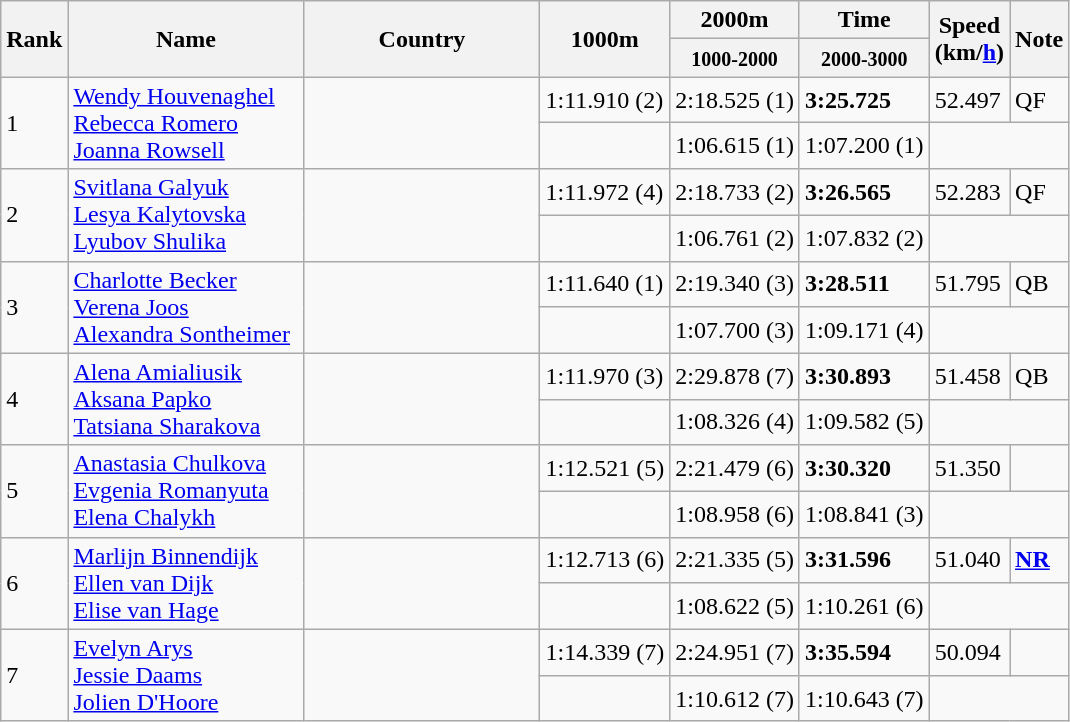<table class="wikitable">
<tr>
<th rowspan=2 width=20>Rank</th>
<th rowspan=2 width=150>Name</th>
<th rowspan=2 width=150>Country</th>
<th rowspan=2>1000m</th>
<th>2000m</th>
<th>Time</th>
<th rowspan=2>Speed<br>(km/<a href='#'>h</a>)</th>
<th rowspan=2>Note</th>
</tr>
<tr>
<th><small>1000-2000</small></th>
<th><small>2000-3000</small></th>
</tr>
<tr>
<td rowspan=2>1</td>
<td rowspan=2><a href='#'>Wendy Houvenaghel</a><br><a href='#'>Rebecca Romero</a><br><a href='#'>Joanna Rowsell</a></td>
<td rowspan=2></td>
<td>1:11.910 (2)</td>
<td>2:18.525 (1)</td>
<td><strong>3:25.725</strong></td>
<td>52.497</td>
<td>QF</td>
</tr>
<tr>
<td></td>
<td>1:06.615 (1)</td>
<td>1:07.200 (1)</td>
<td colspan=2></td>
</tr>
<tr>
<td rowspan=2>2</td>
<td rowspan=2><a href='#'>Svitlana Galyuk</a><br><a href='#'>Lesya Kalytovska</a><br><a href='#'>Lyubov Shulika</a></td>
<td rowspan=2></td>
<td>1:11.972 (4)</td>
<td>2:18.733 (2)</td>
<td><strong>3:26.565</strong></td>
<td>52.283</td>
<td>QF</td>
</tr>
<tr>
<td></td>
<td>1:06.761 (2)</td>
<td>1:07.832 (2)</td>
<td colspan=2></td>
</tr>
<tr>
<td rowspan=2>3</td>
<td rowspan=2><a href='#'>Charlotte Becker</a><br><a href='#'>Verena Joos</a><br><a href='#'>Alexandra Sontheimer</a></td>
<td rowspan=2></td>
<td>1:11.640 (1)</td>
<td>2:19.340 (3)</td>
<td><strong>3:28.511</strong></td>
<td>51.795</td>
<td>QB</td>
</tr>
<tr>
<td></td>
<td>1:07.700 (3)</td>
<td>1:09.171 (4)</td>
<td colspan=2></td>
</tr>
<tr>
<td rowspan=2>4</td>
<td rowspan=2><a href='#'>Alena Amialiusik</a><br><a href='#'>Aksana Papko</a><br><a href='#'>Tatsiana Sharakova</a></td>
<td rowspan=2></td>
<td>1:11.970 (3)</td>
<td>2:29.878 (7)</td>
<td><strong>3:30.893</strong></td>
<td>51.458</td>
<td>QB</td>
</tr>
<tr>
<td></td>
<td>1:08.326 (4)</td>
<td>1:09.582 (5)</td>
<td colspan=2></td>
</tr>
<tr>
<td rowspan=2>5</td>
<td rowspan=2><a href='#'>Anastasia Chulkova</a><br><a href='#'>Evgenia Romanyuta</a><br><a href='#'>Elena Chalykh</a></td>
<td rowspan=2></td>
<td>1:12.521 (5)</td>
<td>2:21.479 (6)</td>
<td><strong>3:30.320</strong></td>
<td>51.350</td>
<td></td>
</tr>
<tr>
<td></td>
<td>1:08.958 (6)</td>
<td>1:08.841 (3)</td>
<td colspan=2></td>
</tr>
<tr>
<td rowspan=2>6</td>
<td rowspan=2><a href='#'>Marlijn Binnendijk</a><br><a href='#'>Ellen van Dijk</a><br><a href='#'>Elise van Hage</a></td>
<td rowspan=2></td>
<td>1:12.713 (6)</td>
<td>2:21.335 (5)</td>
<td><strong>3:31.596</strong></td>
<td>51.040</td>
<td><strong><a href='#'>NR</a></strong></td>
</tr>
<tr>
<td></td>
<td>1:08.622 (5)</td>
<td>1:10.261 (6)</td>
<td colspan=2></td>
</tr>
<tr>
<td rowspan=2>7</td>
<td rowspan=2><a href='#'>Evelyn Arys</a><br><a href='#'>Jessie Daams</a><br><a href='#'>Jolien D'Hoore</a></td>
<td rowspan=2></td>
<td>1:14.339 (7)</td>
<td>2:24.951 (7)</td>
<td><strong>3:35.594</strong></td>
<td>50.094</td>
<td></td>
</tr>
<tr>
<td></td>
<td>1:10.612 (7)</td>
<td>1:10.643 (7)</td>
<td colspan=2></td>
</tr>
</table>
